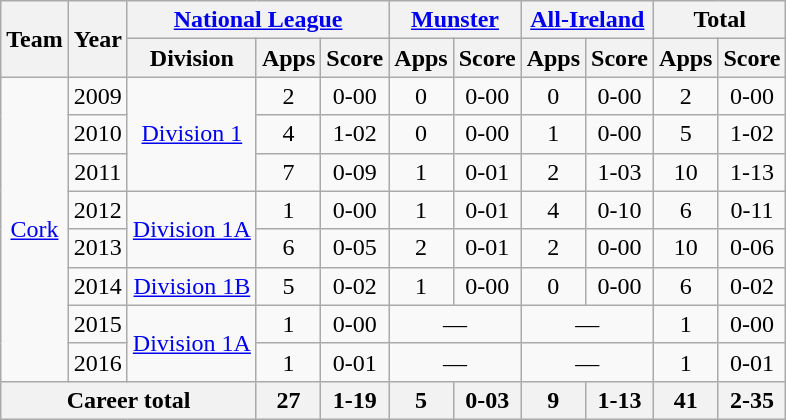<table class="wikitable" style="text-align:center">
<tr>
<th rowspan="2">Team</th>
<th rowspan="2">Year</th>
<th colspan="3"><a href='#'>National League</a></th>
<th colspan="2"><a href='#'>Munster</a></th>
<th colspan="2"><a href='#'>All-Ireland</a></th>
<th colspan="2">Total</th>
</tr>
<tr>
<th>Division</th>
<th>Apps</th>
<th>Score</th>
<th>Apps</th>
<th>Score</th>
<th>Apps</th>
<th>Score</th>
<th>Apps</th>
<th>Score</th>
</tr>
<tr>
<td rowspan="8"><a href='#'>Cork</a></td>
<td>2009</td>
<td rowspan="3"><a href='#'>Division 1</a></td>
<td>2</td>
<td>0-00</td>
<td>0</td>
<td>0-00</td>
<td>0</td>
<td>0-00</td>
<td>2</td>
<td>0-00</td>
</tr>
<tr>
<td>2010</td>
<td>4</td>
<td>1-02</td>
<td>0</td>
<td>0-00</td>
<td>1</td>
<td>0-00</td>
<td>5</td>
<td>1-02</td>
</tr>
<tr>
<td>2011</td>
<td>7</td>
<td>0-09</td>
<td>1</td>
<td>0-01</td>
<td>2</td>
<td>1-03</td>
<td>10</td>
<td>1-13</td>
</tr>
<tr>
<td>2012</td>
<td rowspan="2"><a href='#'>Division 1A</a></td>
<td>1</td>
<td>0-00</td>
<td>1</td>
<td>0-01</td>
<td>4</td>
<td>0-10</td>
<td>6</td>
<td>0-11</td>
</tr>
<tr>
<td>2013</td>
<td>6</td>
<td>0-05</td>
<td>2</td>
<td>0-01</td>
<td>2</td>
<td>0-00</td>
<td>10</td>
<td>0-06</td>
</tr>
<tr>
<td>2014</td>
<td rowspan="1"><a href='#'>Division 1B</a></td>
<td>5</td>
<td>0-02</td>
<td>1</td>
<td>0-00</td>
<td>0</td>
<td>0-00</td>
<td>6</td>
<td>0-02</td>
</tr>
<tr>
<td>2015</td>
<td rowspan="2"><a href='#'>Division 1A</a></td>
<td>1</td>
<td>0-00</td>
<td colspan=2>—</td>
<td colspan=2>—</td>
<td>1</td>
<td>0-00</td>
</tr>
<tr>
<td>2016</td>
<td>1</td>
<td>0-01</td>
<td colspan=2>—</td>
<td colspan=2>—</td>
<td>1</td>
<td>0-01</td>
</tr>
<tr>
<th colspan="3">Career total</th>
<th>27</th>
<th>1-19</th>
<th>5</th>
<th>0-03</th>
<th>9</th>
<th>1-13</th>
<th>41</th>
<th>2-35</th>
</tr>
</table>
